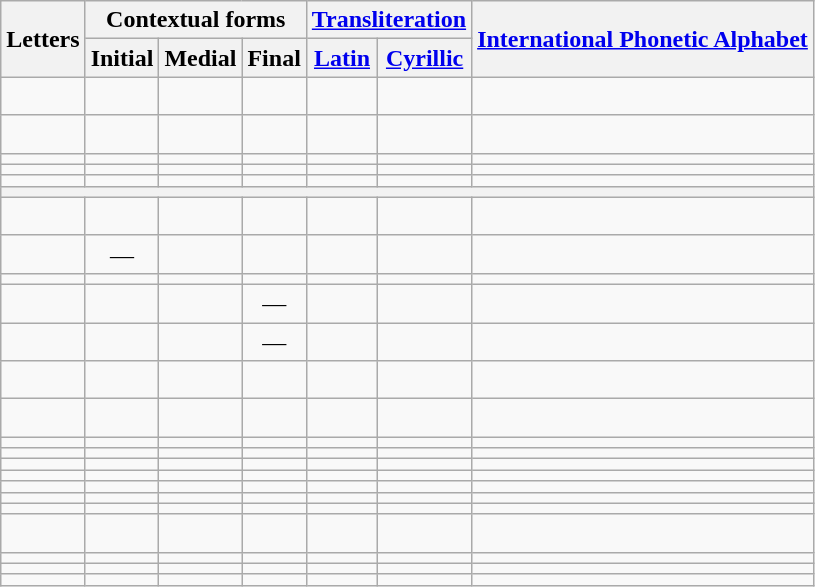<table class="wikitable sortable" style="text-align:center;">
<tr>
<th rowspan="2">Letters</th>
<th colspan="3">Contextual forms</th>
<th colspan="2"><a href='#'>Transliteration</a></th>
<th rowspan="2"><a href='#'>International Phonetic Alphabet</a></th>
</tr>
<tr>
<th>Initial</th>
<th>Medial</th>
<th>Final</th>
<th><a href='#'>Latin</a></th>
<th><a href='#'>Cyrillic</a></th>
</tr>
<tr>
<td></td>
<td></td>
<td></td>
<td><br></td>
<td></td>
<td></td>
<td></td>
</tr>
<tr>
<td></td>
<td></td>
<td></td>
<td><br></td>
<td></td>
<td></td>
<td></td>
</tr>
<tr>
<td></td>
<td></td>
<td></td>
<td></td>
<td></td>
<td></td>
<td></td>
</tr>
<tr>
<td></td>
<td></td>
<td></td>
<td></td>
<td></td>
<td></td>
<td></td>
</tr>
<tr>
<td></td>
<td></td>
<td></td>
<td></td>
<td></td>
<td></td>
<td></td>
</tr>
<tr>
<th colspan="8"></th>
</tr>
<tr>
<td></td>
<td></td>
<td><br></td>
<td><br></td>
<td></td>
<td></td>
<td></td>
</tr>
<tr>
<td></td>
<td>—</td>
<td></td>
<td></td>
<td></td>
<td></td>
<td></td>
</tr>
<tr>
<td></td>
<td></td>
<td></td>
<td></td>
<td></td>
<td></td>
<td></td>
</tr>
<tr>
<td></td>
<td></td>
<td></td>
<td>—</td>
<td></td>
<td></td>
<td></td>
</tr>
<tr>
<td></td>
<td><br></td>
<td><br></td>
<td>—</td>
<td></td>
<td></td>
<td></td>
</tr>
<tr>
<td></td>
<td><br></td>
<td><br></td>
<td></td>
<td></td>
<td></td>
<td></td>
</tr>
<tr>
<td></td>
<td><br></td>
<td><br></td>
<td></td>
<td></td>
<td></td>
<td></td>
</tr>
<tr>
<td></td>
<td></td>
<td></td>
<td></td>
<td></td>
<td></td>
<td></td>
</tr>
<tr>
<td></td>
<td></td>
<td></td>
<td></td>
<td></td>
<td></td>
<td></td>
</tr>
<tr>
<td></td>
<td></td>
<td></td>
<td></td>
<td></td>
<td></td>
<td></td>
</tr>
<tr>
<td></td>
<td></td>
<td></td>
<td></td>
<td></td>
<td></td>
<td></td>
</tr>
<tr>
<td></td>
<td></td>
<td></td>
<td></td>
<td></td>
<td></td>
<td></td>
</tr>
<tr>
<td></td>
<td></td>
<td></td>
<td></td>
<td></td>
<td></td>
<td></td>
</tr>
<tr>
<td></td>
<td></td>
<td></td>
<td></td>
<td></td>
<td></td>
<td></td>
</tr>
<tr>
<td></td>
<td></td>
<td></td>
<td>‍</td>
<td></td>
<td></td>
<td></td>
</tr>
<tr>
<td></td>
<td></td>
<td></td>
<td></td>
<td></td>
<td></td>
<td></td>
</tr>
<tr>
<td></td>
<td></td>
<td></td>
<td></td>
<td></td>
<td></td>
<td></td>
</tr>
<tr>
<td></td>
<td></td>
<td></td>
<td></td>
<td></td>
<td></td>
<td></td>
</tr>
</table>
